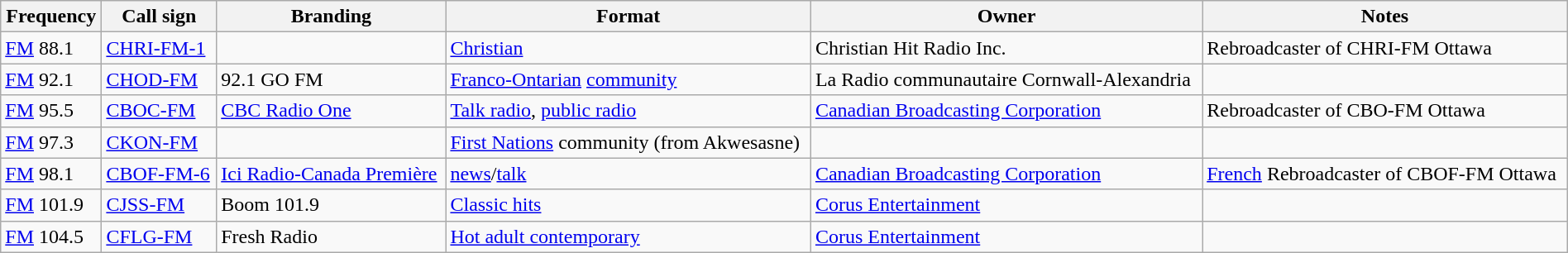<table class="wikitable sortable"  width="100%">
<tr>
<th>Frequency</th>
<th>Call sign</th>
<th>Branding</th>
<th>Format</th>
<th>Owner</th>
<th>Notes</th>
</tr>
<tr>
<td><a href='#'>FM</a> 88.1</td>
<td><a href='#'>CHRI-FM-1</a></td>
<td></td>
<td><a href='#'>Christian</a></td>
<td>Christian Hit Radio Inc.</td>
<td>Rebroadcaster of CHRI-FM Ottawa</td>
</tr>
<tr>
<td><a href='#'>FM</a> 92.1</td>
<td><a href='#'>CHOD-FM</a></td>
<td>92.1 GO FM</td>
<td><a href='#'>Franco-Ontarian</a> <a href='#'>community</a></td>
<td>La Radio communautaire Cornwall-Alexandria</td>
<td></td>
</tr>
<tr>
<td><a href='#'>FM</a> 95.5</td>
<td><a href='#'>CBOC-FM</a></td>
<td><a href='#'>CBC Radio One</a></td>
<td><a href='#'>Talk radio</a>, <a href='#'>public radio</a></td>
<td><a href='#'>Canadian Broadcasting Corporation</a></td>
<td>Rebroadcaster of CBO-FM Ottawa</td>
</tr>
<tr>
<td><a href='#'>FM</a> 97.3</td>
<td><a href='#'>CKON-FM</a></td>
<td></td>
<td><a href='#'>First Nations</a> community (from Akwesasne)</td>
<td></td>
</tr>
<tr>
<td><a href='#'>FM</a> 98.1</td>
<td><a href='#'>CBOF-FM-6</a></td>
<td><a href='#'>Ici Radio-Canada Première</a></td>
<td><a href='#'>news</a>/<a href='#'>talk</a></td>
<td><a href='#'>Canadian Broadcasting Corporation</a></td>
<td><a href='#'>French</a> Rebroadcaster of CBOF-FM Ottawa</td>
</tr>
<tr>
<td><a href='#'>FM</a> 101.9</td>
<td><a href='#'>CJSS-FM</a></td>
<td>Boom 101.9</td>
<td><a href='#'>Classic hits</a></td>
<td><a href='#'>Corus Entertainment</a></td>
<td></td>
</tr>
<tr>
<td><a href='#'>FM</a> 104.5</td>
<td><a href='#'>CFLG-FM</a></td>
<td>Fresh Radio</td>
<td><a href='#'>Hot adult contemporary</a></td>
<td><a href='#'>Corus Entertainment</a></td>
<td></td>
</tr>
</table>
